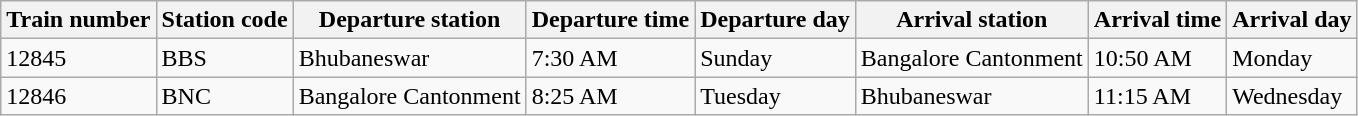<table class="wikitable">
<tr>
<th>Train number</th>
<th>Station code</th>
<th>Departure station</th>
<th>Departure time</th>
<th>Departure day</th>
<th>Arrival station</th>
<th>Arrival time</th>
<th>Arrival day</th>
</tr>
<tr>
<td>12845</td>
<td>BBS</td>
<td>Bhubaneswar</td>
<td>7:30 AM</td>
<td>Sunday</td>
<td>Bangalore Cantonment</td>
<td>10:50 AM</td>
<td>Monday</td>
</tr>
<tr>
<td>12846</td>
<td>BNC</td>
<td>Bangalore Cantonment</td>
<td>8:25 AM</td>
<td>Tuesday</td>
<td>Bhubaneswar</td>
<td>11:15 AM</td>
<td>Wednesday</td>
</tr>
</table>
